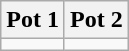<table class="wikitable">
<tr>
<th>Pot 1</th>
<th>Pot 2</th>
</tr>
<tr>
<td valign=top></td>
<td valign=top></td>
</tr>
</table>
